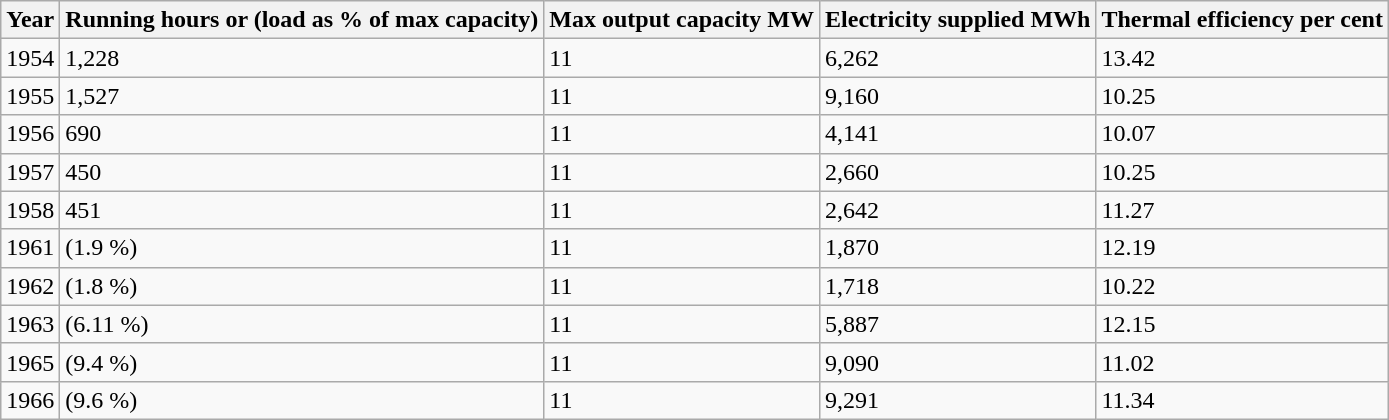<table class="wikitable">
<tr>
<th>Year</th>
<th>Running hours or (load as % of max capacity)</th>
<th>Max output capacity MW</th>
<th>Electricity supplied MWh</th>
<th>Thermal efficiency per cent</th>
</tr>
<tr>
<td>1954</td>
<td>1,228</td>
<td>11</td>
<td>6,262</td>
<td>13.42</td>
</tr>
<tr>
<td>1955</td>
<td>1,527</td>
<td>11</td>
<td>9,160</td>
<td>10.25</td>
</tr>
<tr>
<td>1956</td>
<td>690</td>
<td>11</td>
<td>4,141</td>
<td>10.07</td>
</tr>
<tr>
<td>1957</td>
<td>450</td>
<td>11</td>
<td>2,660</td>
<td>10.25</td>
</tr>
<tr>
<td>1958</td>
<td>451</td>
<td>11</td>
<td>2,642</td>
<td>11.27</td>
</tr>
<tr>
<td>1961</td>
<td>(1.9 %)</td>
<td>11</td>
<td>1,870</td>
<td>12.19</td>
</tr>
<tr>
<td>1962</td>
<td>(1.8 %)</td>
<td>11</td>
<td>1,718</td>
<td>10.22</td>
</tr>
<tr>
<td>1963</td>
<td>(6.11 %)</td>
<td>11</td>
<td>5,887</td>
<td>12.15</td>
</tr>
<tr>
<td>1965</td>
<td>(9.4 %)</td>
<td>11</td>
<td>9,090</td>
<td>11.02</td>
</tr>
<tr>
<td>1966</td>
<td>(9.6 %)</td>
<td>11</td>
<td>9,291</td>
<td>11.34</td>
</tr>
</table>
